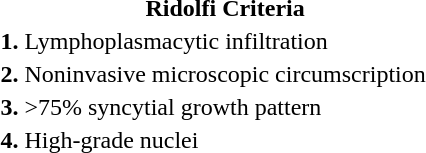<table>
<tr>
<th></th>
<th>Ridolfi Criteria</th>
</tr>
<tr>
<th>1.</th>
<td>Lymphoplasmacytic infiltration</td>
</tr>
<tr>
<th>2.</th>
<td>Noninvasive microscopic circumscription</td>
</tr>
<tr>
<th>3.</th>
<td>>75% syncytial growth pattern</td>
</tr>
<tr>
<th>4.</th>
<td>High-grade nuclei</td>
</tr>
</table>
